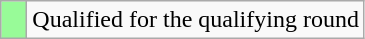<table class="wikitable">
<tr>
<td width=10px bgcolor="#98fb98"></td>
<td>Qualified for the qualifying round</td>
</tr>
</table>
